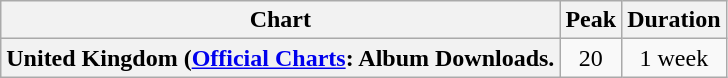<table class="wikitable plainrowheaders" style="text-align:center">
<tr>
<th scope="col">Chart</th>
<th scope="col">Peak</th>
<th scope="col">Duration</th>
</tr>
<tr>
<th scope="row">United Kingdom (<a href='#'>Official Charts</a>: Album Downloads.</th>
<td>20</td>
<td>1 week</td>
</tr>
</table>
